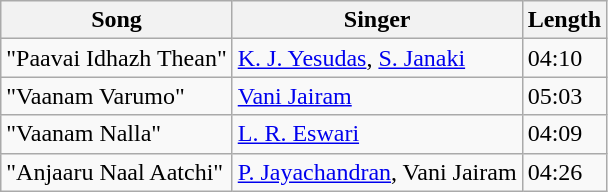<table class="wikitable">
<tr>
<th>Song</th>
<th>Singer</th>
<th>Length</th>
</tr>
<tr>
<td>"Paavai Idhazh Thean"</td>
<td><a href='#'>K. J. Yesudas</a>, <a href='#'>S. Janaki</a></td>
<td>04:10</td>
</tr>
<tr>
<td>"Vaanam Varumo"</td>
<td><a href='#'>Vani Jairam</a></td>
<td>05:03</td>
</tr>
<tr>
<td>"Vaanam Nalla"</td>
<td><a href='#'>L. R. Eswari</a></td>
<td>04:09</td>
</tr>
<tr>
<td>"Anjaaru Naal Aatchi"</td>
<td><a href='#'>P. Jayachandran</a>, Vani Jairam</td>
<td>04:26</td>
</tr>
</table>
